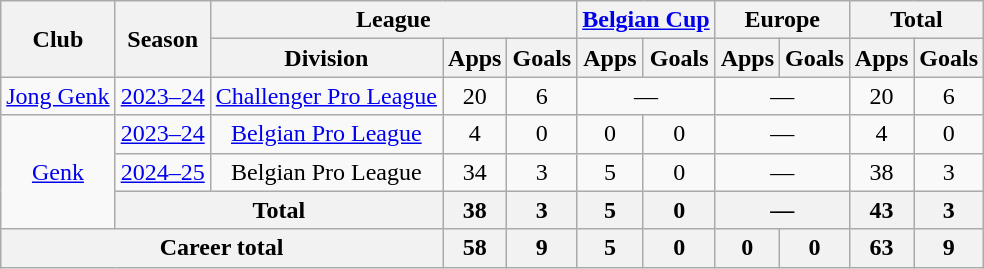<table class=wikitable style=text-align:center>
<tr>
<th rowspan=2>Club</th>
<th rowspan=2>Season</th>
<th colspan=3>League</th>
<th colspan=2><a href='#'>Belgian Cup</a></th>
<th colspan=2>Europe</th>
<th colspan=2>Total</th>
</tr>
<tr>
<th>Division</th>
<th>Apps</th>
<th>Goals</th>
<th>Apps</th>
<th>Goals</th>
<th>Apps</th>
<th>Goals</th>
<th>Apps</th>
<th>Goals</th>
</tr>
<tr>
<td><a href='#'>Jong Genk</a></td>
<td><a href='#'>2023–24</a></td>
<td><a href='#'>Challenger Pro League</a></td>
<td>20</td>
<td>6</td>
<td colspan="2">—</td>
<td colspan="2">—</td>
<td>20</td>
<td>6</td>
</tr>
<tr>
<td rowspan="3"><a href='#'>Genk</a></td>
<td><a href='#'>2023–24</a></td>
<td><a href='#'>Belgian Pro League</a></td>
<td>4</td>
<td>0</td>
<td>0</td>
<td>0</td>
<td colspan="2">—</td>
<td>4</td>
<td>0</td>
</tr>
<tr>
<td><a href='#'>2024–25</a></td>
<td>Belgian Pro League</td>
<td>34</td>
<td>3</td>
<td>5</td>
<td>0</td>
<td colspan="2">—</td>
<td>38</td>
<td>3</td>
</tr>
<tr>
<th colspan="2">Total</th>
<th>38</th>
<th>3</th>
<th>5</th>
<th>0</th>
<th colspan="2">—</th>
<th>43</th>
<th>3</th>
</tr>
<tr>
<th colspan="3">Career total</th>
<th>58</th>
<th>9</th>
<th>5</th>
<th>0</th>
<th>0</th>
<th>0</th>
<th>63</th>
<th>9</th>
</tr>
</table>
